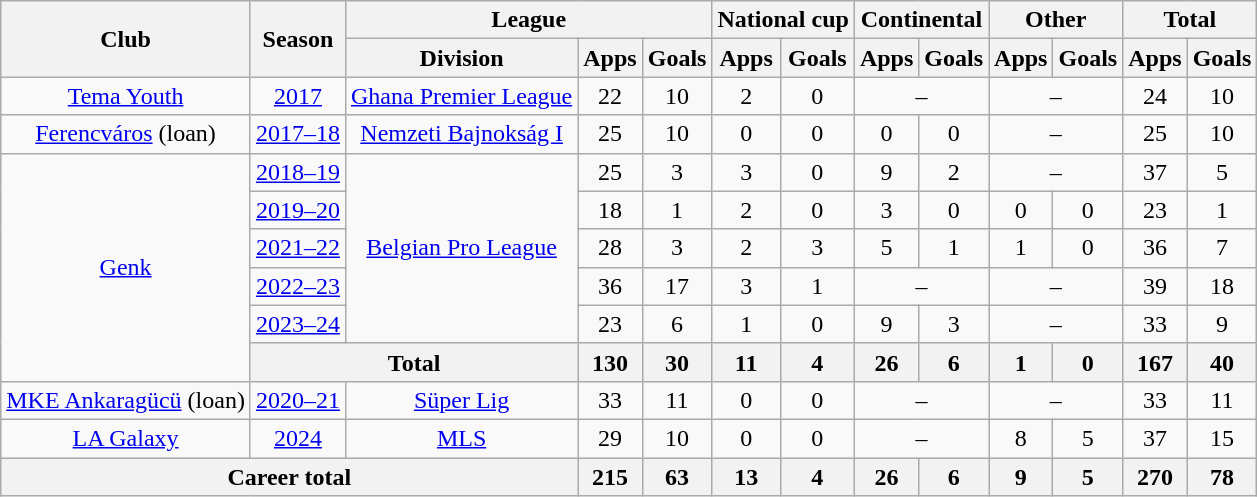<table class="wikitable" style="text-align: center;">
<tr>
<th rowspan="2">Club</th>
<th rowspan="2">Season</th>
<th colspan="3">League</th>
<th colspan="2">National cup</th>
<th colspan="2">Continental</th>
<th colspan="2">Other</th>
<th colspan="2">Total</th>
</tr>
<tr>
<th>Division</th>
<th>Apps</th>
<th>Goals</th>
<th>Apps</th>
<th>Goals</th>
<th>Apps</th>
<th>Goals</th>
<th>Apps</th>
<th>Goals</th>
<th>Apps</th>
<th>Goals</th>
</tr>
<tr>
<td><a href='#'>Tema Youth</a></td>
<td><a href='#'>2017</a></td>
<td><a href='#'>Ghana Premier League</a></td>
<td>22</td>
<td>10</td>
<td>2</td>
<td>0</td>
<td colspan="2">–</td>
<td colspan="2">–</td>
<td>24</td>
<td>10</td>
</tr>
<tr>
<td><a href='#'>Ferencváros</a> (loan)</td>
<td><a href='#'>2017–18</a></td>
<td><a href='#'>Nemzeti Bajnokság I</a></td>
<td>25</td>
<td>10</td>
<td>0</td>
<td>0</td>
<td>0</td>
<td>0</td>
<td colspan="2">–</td>
<td>25</td>
<td>10</td>
</tr>
<tr>
<td rowspan="6"><a href='#'>Genk</a></td>
<td><a href='#'>2018–19</a></td>
<td rowspan="5"><a href='#'>Belgian Pro League</a></td>
<td>25</td>
<td>3</td>
<td>3</td>
<td>0</td>
<td>9</td>
<td>2</td>
<td colspan="2">–</td>
<td>37</td>
<td>5</td>
</tr>
<tr>
<td><a href='#'>2019–20</a></td>
<td>18</td>
<td>1</td>
<td>2</td>
<td>0</td>
<td>3</td>
<td>0</td>
<td>0</td>
<td>0</td>
<td>23</td>
<td>1</td>
</tr>
<tr>
<td><a href='#'>2021–22</a></td>
<td>28</td>
<td>3</td>
<td>2</td>
<td>3</td>
<td>5</td>
<td>1</td>
<td>1</td>
<td>0</td>
<td>36</td>
<td>7</td>
</tr>
<tr>
<td><a href='#'>2022–23</a></td>
<td>36</td>
<td>17</td>
<td>3</td>
<td>1</td>
<td colspan="2">–</td>
<td colspan="2">–</td>
<td>39</td>
<td>18</td>
</tr>
<tr>
<td><a href='#'>2023–24</a></td>
<td>23</td>
<td>6</td>
<td>1</td>
<td>0</td>
<td>9</td>
<td>3</td>
<td colspan="2">–</td>
<td>33</td>
<td>9</td>
</tr>
<tr>
<th colspan="2">Total</th>
<th>130</th>
<th>30</th>
<th>11</th>
<th>4</th>
<th>26</th>
<th>6</th>
<th>1</th>
<th>0</th>
<th>167</th>
<th>40</th>
</tr>
<tr>
<td><a href='#'>MKE Ankaragücü</a> (loan)</td>
<td><a href='#'>2020–21</a></td>
<td><a href='#'>Süper Lig</a></td>
<td>33</td>
<td>11</td>
<td>0</td>
<td>0</td>
<td colspan="2">–</td>
<td colspan="2">–</td>
<td>33</td>
<td>11</td>
</tr>
<tr>
<td><a href='#'>LA Galaxy</a></td>
<td><a href='#'>2024</a></td>
<td><a href='#'>MLS</a></td>
<td>29</td>
<td>10</td>
<td>0</td>
<td>0</td>
<td colspan="2">–</td>
<td>8</td>
<td>5</td>
<td>37</td>
<td>15</td>
</tr>
<tr>
<th colspan="3">Career total</th>
<th>215</th>
<th>63</th>
<th>13</th>
<th>4</th>
<th>26</th>
<th>6</th>
<th>9</th>
<th>5</th>
<th>270</th>
<th>78</th>
</tr>
</table>
